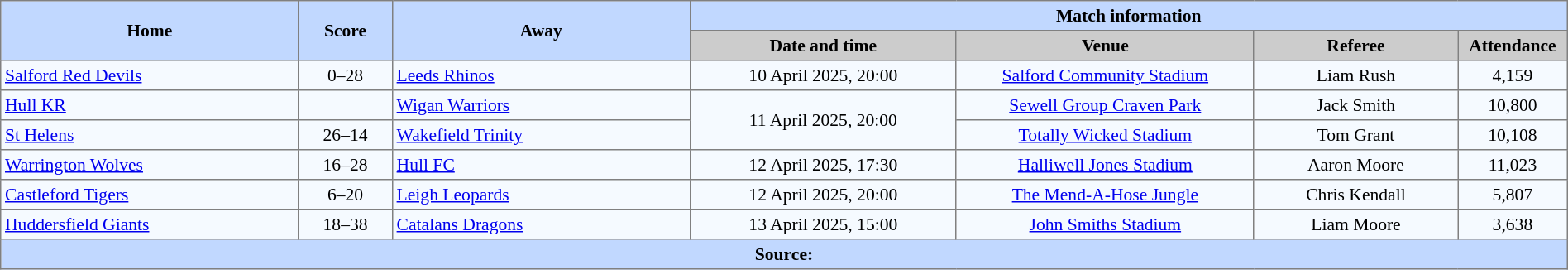<table border=1 style="border-collapse:collapse; font-size:90%; text-align:center;" cellpadding=3 cellspacing=0 width=100%>
<tr style="background:#C1D8ff;">
<th scope="col" rowspan=2 width=19%>Home</th>
<th scope="col" rowspan=2 width=6%>Score</th>
<th scope="col" rowspan=2 width=19%>Away</th>
<th colspan=4>Match information</th>
</tr>
<tr style="background:#CCCCCC;">
<th scope="col" width=17%>Date and time</th>
<th scope="col" width=19%>Venue</th>
<th scope="col" width=13%>Referee</th>
<th scope="col" width=7%>Attendance</th>
</tr>
<tr style="background:#F5FAFF;">
<td style="text-align:left;"> <a href='#'>Salford Red Devils</a></td>
<td>0–28</td>
<td style="text-align:left;"> <a href='#'>Leeds Rhinos</a></td>
<td>10 April 2025, 20:00</td>
<td><a href='#'>Salford Community Stadium</a></td>
<td>Liam Rush</td>
<td>4,159</td>
</tr>
<tr style="background:#F5FAFF;">
<td style="text-align:left;"> <a href='#'>Hull KR</a></td>
<td></td>
<td style="text-align:left;"> <a href='#'>Wigan Warriors</a></td>
<td Rowspan=2>11 April 2025, 20:00</td>
<td><a href='#'>Sewell Group Craven Park</a></td>
<td>Jack Smith</td>
<td>10,800</td>
</tr>
<tr style="background:#F5FAFF;">
<td style="text-align:left;"> <a href='#'>St Helens</a></td>
<td>26–14</td>
<td style="text-align:left;"> <a href='#'>Wakefield Trinity</a></td>
<td><a href='#'>Totally Wicked Stadium</a></td>
<td>Tom Grant</td>
<td>10,108</td>
</tr>
<tr style="background:#F5FAFF;">
<td style="text-align:left;"> <a href='#'>Warrington Wolves</a></td>
<td>16–28</td>
<td style="text-align:left;"> <a href='#'>Hull FC</a></td>
<td>12 April 2025, 17:30</td>
<td><a href='#'>Halliwell Jones Stadium</a></td>
<td>Aaron Moore</td>
<td>11,023</td>
</tr>
<tr style="background:#F5FAFF;">
<td style="text-align:left;"> <a href='#'>Castleford Tigers</a></td>
<td>6–20</td>
<td style="text-align:left;"> <a href='#'>Leigh Leopards</a></td>
<td>12 April 2025, 20:00</td>
<td><a href='#'>The Mend-A-Hose Jungle</a></td>
<td>Chris Kendall</td>
<td>5,807</td>
</tr>
<tr style="background:#F5FAFF;">
<td style="text-align:left;"> <a href='#'>Huddersfield Giants</a></td>
<td>18–38</td>
<td style="text-align:left;"> <a href='#'>Catalans Dragons</a></td>
<td>13 April 2025, 15:00</td>
<td><a href='#'>John Smiths Stadium</a></td>
<td>Liam Moore</td>
<td>3,638</td>
</tr>
<tr style="background:#c1d8ff;">
<th colspan=7>Source:</th>
</tr>
</table>
